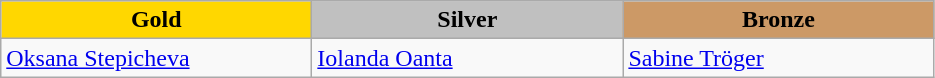<table class="wikitable" style="text-align:left">
<tr align="center">
<td width=200 bgcolor=gold><strong>Gold</strong></td>
<td width=200 bgcolor=silver><strong>Silver</strong></td>
<td width=200 bgcolor=CC9966><strong>Bronze</strong></td>
</tr>
<tr>
<td><a href='#'>Oksana Stepicheva</a><br><em></em></td>
<td><a href='#'>Iolanda Oanta</a><br><em></em></td>
<td><a href='#'>Sabine Tröger</a><br><em></em></td>
</tr>
</table>
